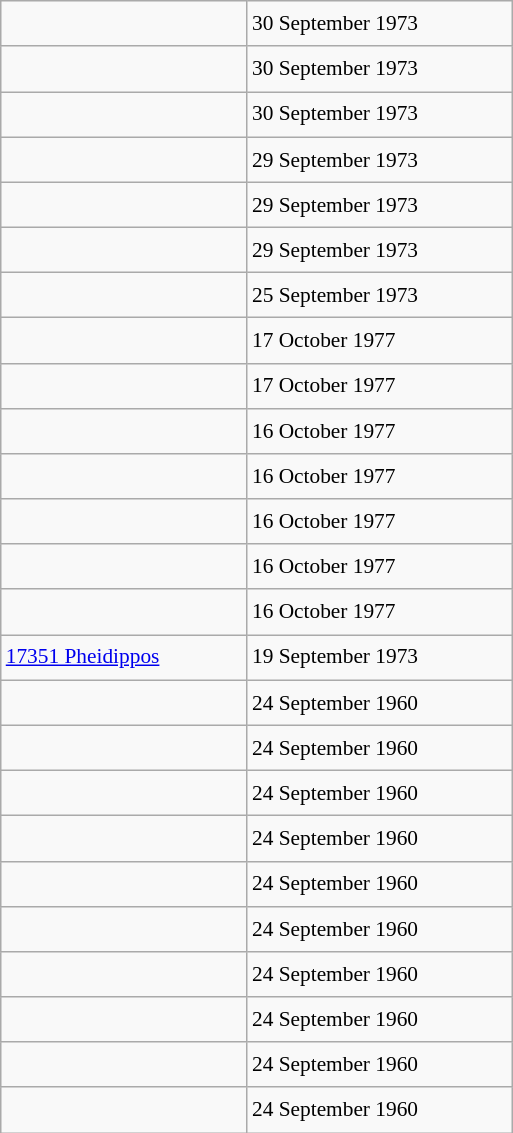<table class="wikitable" style="font-size: 89%; float: left; width: 24em; margin-right: 1em; line-height: 1.65em">
<tr>
<td></td>
<td>30 September 1973</td>
</tr>
<tr>
<td></td>
<td>30 September 1973</td>
</tr>
<tr>
<td></td>
<td>30 September 1973</td>
</tr>
<tr>
<td></td>
<td>29 September 1973</td>
</tr>
<tr>
<td></td>
<td>29 September 1973</td>
</tr>
<tr>
<td></td>
<td>29 September 1973</td>
</tr>
<tr>
<td></td>
<td>25 September 1973</td>
</tr>
<tr>
<td></td>
<td>17 October 1977</td>
</tr>
<tr>
<td></td>
<td>17 October 1977</td>
</tr>
<tr>
<td></td>
<td>16 October 1977</td>
</tr>
<tr>
<td></td>
<td>16 October 1977</td>
</tr>
<tr>
<td></td>
<td>16 October 1977</td>
</tr>
<tr>
<td></td>
<td>16 October 1977</td>
</tr>
<tr>
<td></td>
<td>16 October 1977</td>
</tr>
<tr>
<td><a href='#'>17351 Pheidippos</a></td>
<td>19 September 1973</td>
</tr>
<tr>
<td></td>
<td>24 September 1960</td>
</tr>
<tr>
<td></td>
<td>24 September 1960</td>
</tr>
<tr>
<td></td>
<td>24 September 1960</td>
</tr>
<tr>
<td></td>
<td>24 September 1960</td>
</tr>
<tr>
<td></td>
<td>24 September 1960</td>
</tr>
<tr>
<td></td>
<td>24 September 1960</td>
</tr>
<tr>
<td></td>
<td>24 September 1960</td>
</tr>
<tr>
<td></td>
<td>24 September 1960</td>
</tr>
<tr>
<td></td>
<td>24 September 1960</td>
</tr>
<tr>
<td></td>
<td>24 September 1960</td>
</tr>
</table>
